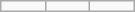<table class="wikitable" style="float:right; margin:0 0 0 5px; width:90px">
<tr>
<td></td>
<td></td>
<td></td>
</tr>
</table>
